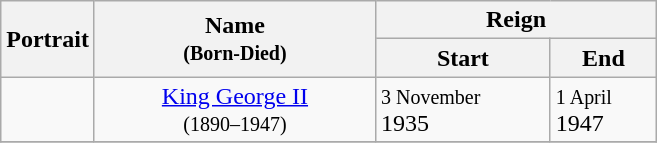<table class="wikitable">
<tr>
<th rowspan="2">Portrait</th>
<th rowspan="2" width=180>Name<br><small>(Born-Died)</small></th>
<th colspan=2 width=180>Reign</th>
</tr>
<tr>
<th>Start</th>
<th>End</th>
</tr>
<tr>
<td></td>
<td align="center"><a href='#'>King George II</a><br><small>(1890–1947)</small></td>
<td><small>3 November</small><br>1935</td>
<td><small>1 April</small><br>1947</td>
</tr>
<tr>
</tr>
</table>
